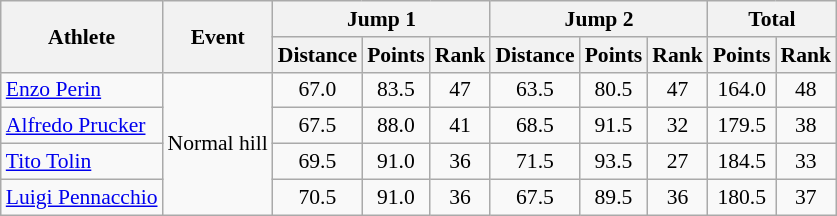<table class="wikitable" style="font-size:90%">
<tr>
<th rowspan="2">Athlete</th>
<th rowspan="2">Event</th>
<th colspan="3">Jump 1</th>
<th colspan="3">Jump 2</th>
<th colspan="2">Total</th>
</tr>
<tr>
<th>Distance</th>
<th>Points</th>
<th>Rank</th>
<th>Distance</th>
<th>Points</th>
<th>Rank</th>
<th>Points</th>
<th>Rank</th>
</tr>
<tr>
<td><a href='#'>Enzo Perin</a></td>
<td rowspan="4">Normal hill</td>
<td align="center">67.0</td>
<td align="center">83.5</td>
<td align="center">47</td>
<td align="center">63.5</td>
<td align="center">80.5</td>
<td align="center">47</td>
<td align="center">164.0</td>
<td align="center">48</td>
</tr>
<tr>
<td><a href='#'>Alfredo Prucker</a></td>
<td align="center">67.5</td>
<td align="center">88.0</td>
<td align="center">41</td>
<td align="center">68.5</td>
<td align="center">91.5</td>
<td align="center">32</td>
<td align="center">179.5</td>
<td align="center">38</td>
</tr>
<tr>
<td><a href='#'>Tito Tolin</a></td>
<td align="center">69.5</td>
<td align="center">91.0</td>
<td align="center">36</td>
<td align="center">71.5</td>
<td align="center">93.5</td>
<td align="center">27</td>
<td align="center">184.5</td>
<td align="center">33</td>
</tr>
<tr>
<td><a href='#'>Luigi Pennacchio</a></td>
<td align="center">70.5</td>
<td align="center">91.0</td>
<td align="center">36</td>
<td align="center">67.5</td>
<td align="center">89.5</td>
<td align="center">36</td>
<td align="center">180.5</td>
<td align="center">37</td>
</tr>
</table>
